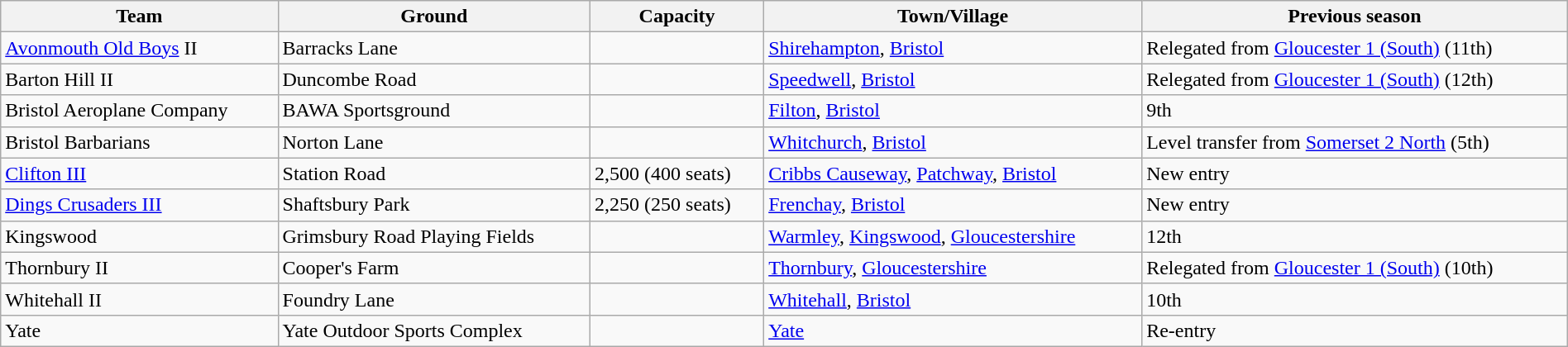<table class="wikitable sortable" width=100%>
<tr>
<th>Team</th>
<th>Ground</th>
<th>Capacity</th>
<th>Town/Village</th>
<th>Previous season</th>
</tr>
<tr>
<td><a href='#'>Avonmouth Old Boys</a> II</td>
<td>Barracks Lane</td>
<td></td>
<td><a href='#'>Shirehampton</a>, <a href='#'>Bristol</a></td>
<td>Relegated from <a href='#'>Gloucester 1 (South)</a> (11th)</td>
</tr>
<tr>
<td>Barton Hill II</td>
<td>Duncombe Road</td>
<td></td>
<td><a href='#'>Speedwell</a>, <a href='#'>Bristol</a></td>
<td>Relegated from <a href='#'>Gloucester 1 (South)</a> (12th)</td>
</tr>
<tr>
<td>Bristol Aeroplane Company</td>
<td>BAWA Sportsground</td>
<td></td>
<td><a href='#'>Filton</a>, <a href='#'>Bristol</a></td>
<td>9th</td>
</tr>
<tr>
<td>Bristol Barbarians</td>
<td>Norton Lane</td>
<td></td>
<td><a href='#'>Whitchurch</a>, <a href='#'>Bristol</a></td>
<td>Level transfer from <a href='#'>Somerset 2 North</a> (5th)</td>
</tr>
<tr>
<td><a href='#'>Clifton III</a></td>
<td>Station Road</td>
<td>2,500 (400 seats)</td>
<td><a href='#'>Cribbs Causeway</a>, <a href='#'>Patchway</a>, <a href='#'>Bristol</a></td>
<td>New entry</td>
</tr>
<tr>
<td><a href='#'>Dings Crusaders III</a></td>
<td>Shaftsbury Park</td>
<td>2,250 (250 seats)</td>
<td><a href='#'>Frenchay</a>, <a href='#'>Bristol</a></td>
<td>New entry</td>
</tr>
<tr>
<td>Kingswood</td>
<td>Grimsbury Road Playing Fields</td>
<td></td>
<td><a href='#'>Warmley</a>, <a href='#'>Kingswood</a>, <a href='#'>Gloucestershire</a></td>
<td>12th</td>
</tr>
<tr>
<td>Thornbury II</td>
<td>Cooper's Farm</td>
<td></td>
<td><a href='#'>Thornbury</a>, <a href='#'>Gloucestershire</a></td>
<td>Relegated from <a href='#'>Gloucester 1 (South)</a> (10th)</td>
</tr>
<tr>
<td>Whitehall II</td>
<td>Foundry Lane</td>
<td></td>
<td><a href='#'>Whitehall</a>, <a href='#'>Bristol</a></td>
<td>10th</td>
</tr>
<tr>
<td>Yate</td>
<td>Yate Outdoor Sports Complex</td>
<td></td>
<td><a href='#'>Yate</a></td>
<td>Re-entry</td>
</tr>
</table>
